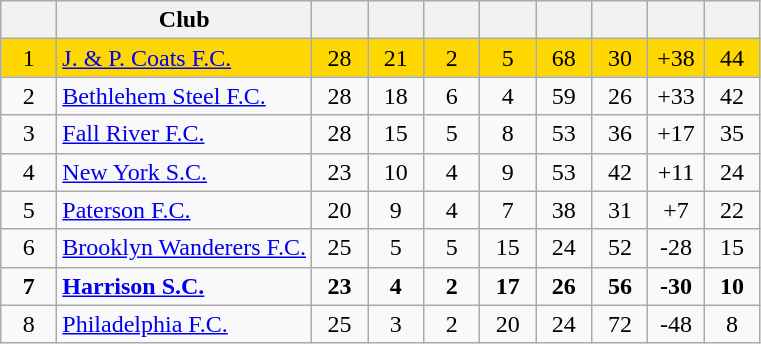<table class="wikitable" style="text-align:center">
<tr>
<th width=30></th>
<th>Club</th>
<th width=30></th>
<th width=30></th>
<th width=30></th>
<th width=30></th>
<th width=30></th>
<th width=30></th>
<th width=30></th>
<th width=30></th>
</tr>
<tr bgcolor="gold">
<td>1</td>
<td align=left><a href='#'>J. & P. Coats F.C.</a></td>
<td>28</td>
<td>21</td>
<td>2</td>
<td>5</td>
<td>68</td>
<td>30</td>
<td>+38</td>
<td>44</td>
</tr>
<tr>
<td>2</td>
<td align=left><a href='#'>Bethlehem Steel F.C.</a></td>
<td>28</td>
<td>18</td>
<td>6</td>
<td>4</td>
<td>59</td>
<td>26</td>
<td>+33</td>
<td>42</td>
</tr>
<tr>
<td>3</td>
<td align=left><a href='#'>Fall River F.C.</a></td>
<td>28</td>
<td>15</td>
<td>5</td>
<td>8</td>
<td>53</td>
<td>36</td>
<td>+17</td>
<td>35</td>
</tr>
<tr>
<td>4</td>
<td align=left><a href='#'>New York S.C.</a></td>
<td>23</td>
<td>10</td>
<td>4</td>
<td>9</td>
<td>53</td>
<td>42</td>
<td>+11</td>
<td>24</td>
</tr>
<tr>
<td>5</td>
<td align=left><a href='#'>Paterson F.C.</a></td>
<td>20</td>
<td>9</td>
<td>4</td>
<td>7</td>
<td>38</td>
<td>31</td>
<td>+7</td>
<td>22</td>
</tr>
<tr>
<td>6</td>
<td align=left><a href='#'>Brooklyn Wanderers F.C.</a></td>
<td>25</td>
<td>5</td>
<td>5</td>
<td>15</td>
<td>24</td>
<td>52</td>
<td>-28</td>
<td>15</td>
</tr>
<tr>
<td><strong>7</strong></td>
<td align=left><strong><a href='#'>Harrison S.C.</a></strong></td>
<td><strong>23</strong></td>
<td><strong>4</strong></td>
<td><strong>2</strong></td>
<td><strong>17</strong></td>
<td><strong>26</strong></td>
<td><strong>56</strong></td>
<td><strong>-30</strong></td>
<td><strong>10</strong></td>
</tr>
<tr>
<td>8</td>
<td align=left><a href='#'>Philadelphia F.C.</a></td>
<td>25</td>
<td>3</td>
<td>2</td>
<td>20</td>
<td>24</td>
<td>72</td>
<td>-48</td>
<td>8</td>
</tr>
</table>
